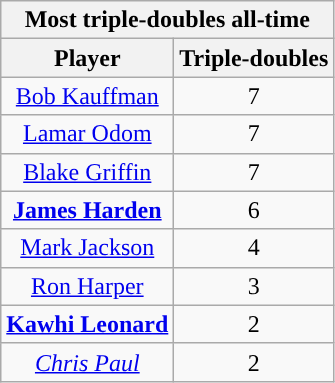<table class="wikitable sortable" style="text-align:center">
<tr>
<th colspan="2">Most triple-doubles all-time</th>
</tr>
<tr>
<th>Player</th>
<th>Triple-doubles</th>
</tr>
<tr>
<td><a href='#'>Bob Kauffman</a></td>
<td>7</td>
</tr>
<tr>
<td><a href='#'>Lamar Odom</a></td>
<td>7</td>
</tr>
<tr>
<td><a href='#'>Blake Griffin</a></td>
<td>7</td>
</tr>
<tr>
<td><strong><a href='#'>James Harden</a></strong></td>
<td>6</td>
</tr>
<tr>
<td><a href='#'>Mark Jackson</a></td>
<td>4</td>
</tr>
<tr>
<td><a href='#'>Ron Harper</a></td>
<td>3</td>
</tr>
<tr>
<td><strong><a href='#'>Kawhi Leonard</a></strong></td>
<td>2</td>
</tr>
<tr>
<td><em><a href='#'>Chris Paul</a></em></td>
<td>2</td>
</tr>
</table>
